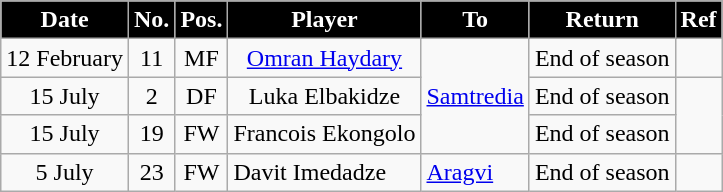<table class="wikitable plainrowheaders sortable" sortable" style="text-align:center">
<tr>
<th scope="col" style="background-color:#000000;color:#FFFFFF">Date</th>
<th scope="col" style="background-color:#000000;color:#FFFFFF">No.</th>
<th scope="col" style="background-color:#000000;color:#FFFFFF">Pos.</th>
<th scope="col" style="background-color:#000000;color:#FFFFFF">Player</th>
<th scope="col" style="background-color:#000000;color:#FFFFFF">To</th>
<th scope="col" style="background-color:#000000;color:#FFFFFF">Return</th>
<th scope="col" class="unsortable" style="background-color:#000000;color:#FFFFFF">Ref</th>
</tr>
<tr>
<td>12 February</td>
<td>11</td>
<td>MF</td>
<td> <a href='#'>Omran Haydary</a></td>
<td rowspan="3"> <a href='#'>Samtredia</a></td>
<td>End of season</td>
<td></td>
</tr>
<tr>
<td>15 July</td>
<td>2</td>
<td>DF</td>
<td> Luka Elbakidze</td>
<td>End of season</td>
<td rowspan="2"></td>
</tr>
<tr>
<td>15 July</td>
<td>19</td>
<td>FW</td>
<td> Francois Ekongolo</td>
<td>End of season</td>
</tr>
<tr>
<td>5 July</td>
<td>23</td>
<td>FW</td>
<td align=left> Davit Imedadze</td>
<td align=left> <a href='#'>Aragvi</a></td>
<td>End of season</td>
<td></td>
</tr>
</table>
